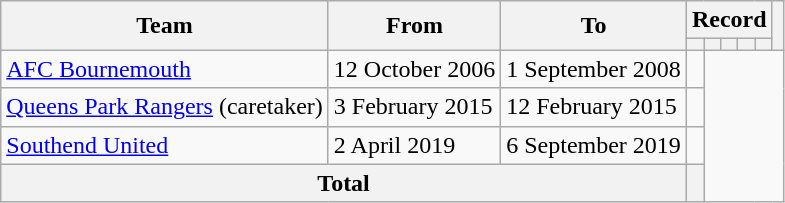<table class=wikitable style=text-align:center>
<tr>
<th rowspan=2>Team</th>
<th rowspan=2>From</th>
<th rowspan=2>To</th>
<th colspan=5>Record</th>
<th rowspan=2></th>
</tr>
<tr>
<th></th>
<th></th>
<th></th>
<th></th>
<th></th>
</tr>
<tr>
<td align=left><a href='#'>AFC Bournemouth</a></td>
<td align=left>12 October 2006</td>
<td align=left>1 September 2008<br></td>
<td></td>
</tr>
<tr>
<td align=left><a href='#'>Queens Park Rangers</a> (caretaker)</td>
<td align=left>3 February 2015</td>
<td align=left>12 February 2015<br></td>
<td></td>
</tr>
<tr>
<td align=left><a href='#'>Southend United</a></td>
<td align=left>2 April 2019</td>
<td align=left>6 September 2019<br></td>
<td></td>
</tr>
<tr>
<th colspan=3>Total<br></th>
<th></th>
</tr>
</table>
